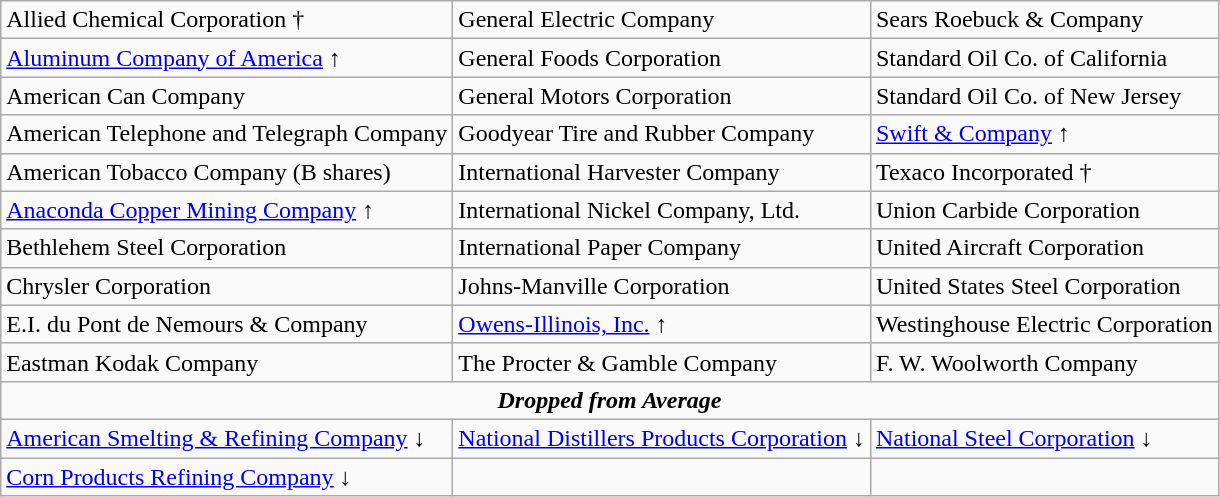<table class="wikitable" border="1">
<tr>
<td>Allied Chemical Corporation † <br></td>
<td>General Electric Company</td>
<td>Sears Roebuck & Company</td>
</tr>
<tr>
<td><a href='#'>Aluminum Company of America</a> ↑</td>
<td>General Foods Corporation</td>
<td>Standard Oil Co. of California</td>
</tr>
<tr>
<td>American Can Company</td>
<td>General Motors Corporation</td>
<td>Standard Oil Co. of New Jersey</td>
</tr>
<tr>
<td>American Telephone and Telegraph Company</td>
<td>Goodyear Tire and Rubber Company</td>
<td><a href='#'>Swift & Company</a> ↑</td>
</tr>
<tr>
<td>American Tobacco Company (B shares)</td>
<td>International Harvester Company</td>
<td>Texaco Incorporated † <br></td>
</tr>
<tr>
<td><a href='#'>Anaconda Copper Mining Company</a> ↑</td>
<td>International Nickel Company, Ltd.</td>
<td>Union Carbide Corporation</td>
</tr>
<tr>
<td>Bethlehem Steel Corporation</td>
<td>International Paper Company</td>
<td>United Aircraft Corporation</td>
</tr>
<tr>
<td>Chrysler Corporation</td>
<td>Johns-Manville Corporation</td>
<td>United States Steel Corporation</td>
</tr>
<tr>
<td>E.I. du Pont de Nemours & Company</td>
<td><a href='#'>Owens-Illinois, Inc.</a> ↑</td>
<td>Westinghouse Electric Corporation</td>
</tr>
<tr>
<td>Eastman Kodak Company</td>
<td>The Procter & Gamble Company</td>
<td>F. W. Woolworth Company</td>
</tr>
<tr>
<td colspan="3" align="center"><strong><em>Dropped from Average</em></strong></td>
</tr>
<tr>
<td><a href='#'>American Smelting & Refining Company</a> ↓</td>
<td><a href='#'>National Distillers Products Corporation</a> ↓</td>
<td><a href='#'>National Steel Corporation</a> ↓</td>
</tr>
<tr>
<td><a href='#'>Corn Products Refining Company</a> ↓</td>
<td></td>
<td></td>
</tr>
</table>
